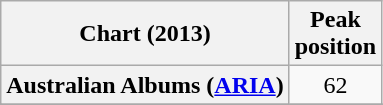<table class="wikitable sortable plainrowheaders" style="text-align:center">
<tr>
<th scope="col">Chart (2013)</th>
<th scope="col">Peak<br>position</th>
</tr>
<tr>
<th scope="row">Australian Albums (<a href='#'>ARIA</a>)</th>
<td>62</td>
</tr>
<tr>
</tr>
<tr>
</tr>
<tr>
</tr>
<tr>
</tr>
<tr>
</tr>
<tr>
</tr>
<tr>
</tr>
<tr>
</tr>
<tr>
</tr>
<tr>
</tr>
<tr>
</tr>
</table>
